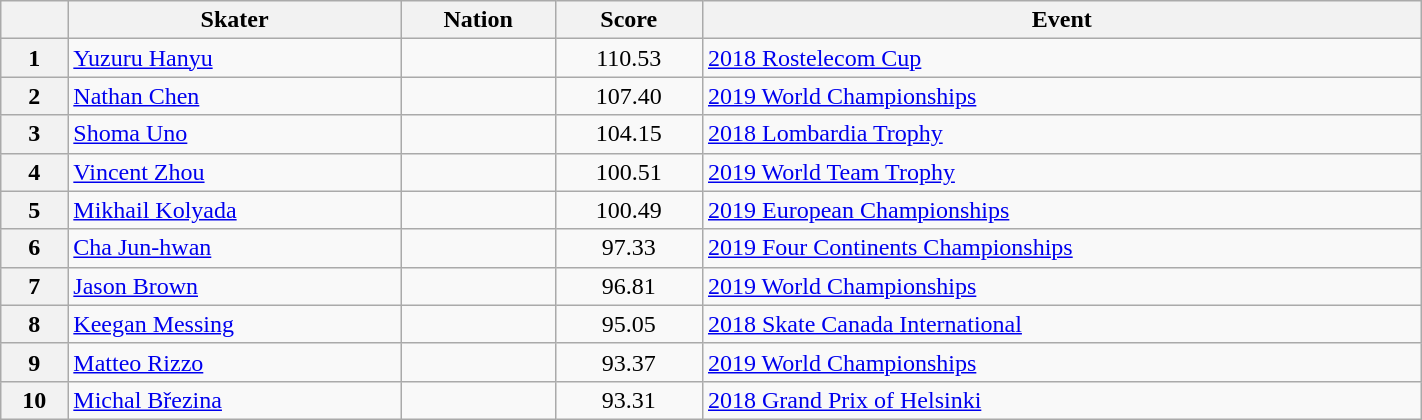<table class="wikitable sortable" style="text-align:left; width:75%">
<tr>
<th scope="col"></th>
<th scope="col">Skater</th>
<th scope="col">Nation</th>
<th scope="col">Score</th>
<th scope="col">Event</th>
</tr>
<tr>
<th scope="row">1</th>
<td><a href='#'>Yuzuru Hanyu</a></td>
<td></td>
<td style="text-align:center;">110.53</td>
<td><a href='#'>2018 Rostelecom Cup</a></td>
</tr>
<tr>
<th scope="row">2</th>
<td><a href='#'>Nathan Chen</a></td>
<td></td>
<td style="text-align:center;">107.40</td>
<td><a href='#'>2019 World Championships</a></td>
</tr>
<tr>
<th scope="row">3</th>
<td><a href='#'>Shoma Uno</a></td>
<td></td>
<td style="text-align:center;">104.15</td>
<td><a href='#'>2018 Lombardia Trophy</a></td>
</tr>
<tr>
<th scope="row">4</th>
<td><a href='#'>Vincent Zhou</a></td>
<td></td>
<td style="text-align:center;">100.51</td>
<td><a href='#'>2019 World Team Trophy</a></td>
</tr>
<tr>
<th scope="row">5</th>
<td><a href='#'>Mikhail Kolyada</a></td>
<td></td>
<td style="text-align:center;">100.49</td>
<td><a href='#'>2019 European Championships</a></td>
</tr>
<tr>
<th scope="row">6</th>
<td><a href='#'>Cha Jun-hwan</a></td>
<td></td>
<td style="text-align:center;">97.33</td>
<td><a href='#'>2019 Four Continents Championships</a></td>
</tr>
<tr>
<th scope="row">7</th>
<td><a href='#'>Jason Brown</a></td>
<td></td>
<td style="text-align:center;">96.81</td>
<td><a href='#'>2019 World Championships</a></td>
</tr>
<tr>
<th scope="row">8</th>
<td><a href='#'>Keegan Messing</a></td>
<td></td>
<td style="text-align:center;">95.05</td>
<td><a href='#'>2018 Skate Canada International</a></td>
</tr>
<tr>
<th scope="row">9</th>
<td><a href='#'>Matteo Rizzo</a></td>
<td></td>
<td style="text-align:center;">93.37</td>
<td><a href='#'>2019 World Championships</a></td>
</tr>
<tr>
<th scope="row">10</th>
<td><a href='#'>Michal Březina</a></td>
<td></td>
<td style="text-align:center;">93.31</td>
<td><a href='#'>2018 Grand Prix of Helsinki</a></td>
</tr>
</table>
